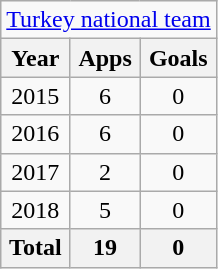<table class="wikitable" style="text-align:center">
<tr>
<td colspan="3"><a href='#'>Turkey national team</a></td>
</tr>
<tr>
<th>Year</th>
<th>Apps</th>
<th>Goals</th>
</tr>
<tr>
<td>2015</td>
<td>6</td>
<td>0</td>
</tr>
<tr>
<td>2016</td>
<td>6</td>
<td>0</td>
</tr>
<tr>
<td>2017</td>
<td>2</td>
<td>0</td>
</tr>
<tr>
<td>2018</td>
<td>5</td>
<td>0</td>
</tr>
<tr>
<th>Total</th>
<th>19</th>
<th>0</th>
</tr>
</table>
